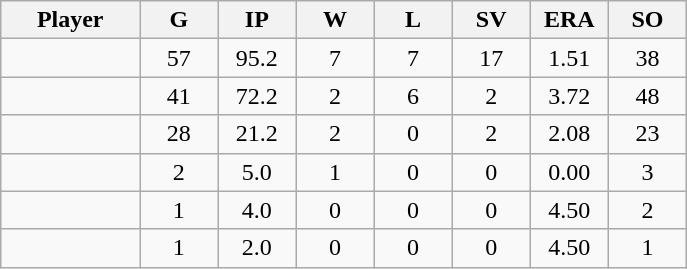<table class="wikitable sortable">
<tr>
<th bgcolor="#DDDDFF" width="16%">Player</th>
<th bgcolor="#DDDDFF" width="9%">G</th>
<th bgcolor="#DDDDFF" width="9%">IP</th>
<th bgcolor="#DDDDFF" width="9%">W</th>
<th bgcolor="#DDDDFF" width="9%">L</th>
<th bgcolor="#DDDDFF" width="9%">SV</th>
<th bgcolor="#DDDDFF" width="9%">ERA</th>
<th bgcolor="#DDDDFF" width="9%">SO</th>
</tr>
<tr align="center">
<td></td>
<td>57</td>
<td>95.2</td>
<td>7</td>
<td>7</td>
<td>17</td>
<td>1.51</td>
<td>38</td>
</tr>
<tr align="center">
<td></td>
<td>41</td>
<td>72.2</td>
<td>2</td>
<td>6</td>
<td>2</td>
<td>3.72</td>
<td>48</td>
</tr>
<tr align="center">
<td></td>
<td>28</td>
<td>21.2</td>
<td>2</td>
<td>0</td>
<td>2</td>
<td>2.08</td>
<td>23</td>
</tr>
<tr align="center">
<td></td>
<td>2</td>
<td>5.0</td>
<td>1</td>
<td>0</td>
<td>0</td>
<td>0.00</td>
<td>3</td>
</tr>
<tr align="center">
<td></td>
<td>1</td>
<td>4.0</td>
<td>0</td>
<td>0</td>
<td>0</td>
<td>4.50</td>
<td>2</td>
</tr>
<tr align="center">
<td></td>
<td>1</td>
<td>2.0</td>
<td>0</td>
<td>0</td>
<td>0</td>
<td>4.50</td>
<td>1</td>
</tr>
</table>
